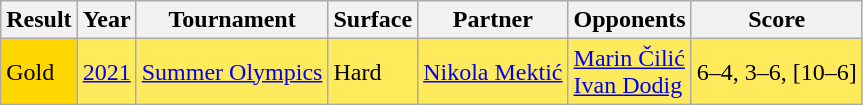<table class="sortable wikitable">
<tr>
<th>Result</th>
<th>Year</th>
<th>Tournament</th>
<th>Surface</th>
<th>Partner</th>
<th>Opponents</th>
<th class=unsortable>Score</th>
</tr>
<tr bgcolor=FFEA5C>
<td bgcolor=gold>Gold</td>
<td><a href='#'>2021</a></td>
<td><a href='#'>Summer Olympics</a></td>
<td>Hard</td>
<td> <a href='#'>Nikola Mektić</a></td>
<td> <a href='#'>Marin Čilić</a> <br> <a href='#'>Ivan Dodig</a></td>
<td>6–4, 3–6, [10–6]</td>
</tr>
</table>
